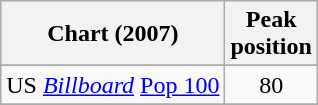<table class="wikitable sortable">
<tr>
<th>Chart (2007)</th>
<th>Peak<br>position</th>
</tr>
<tr>
</tr>
<tr>
</tr>
<tr>
<td>US <em><a href='#'>Billboard</a></em> <a href='#'>Pop 100</a></td>
<td align="center">80</td>
</tr>
<tr>
</tr>
<tr>
</tr>
</table>
